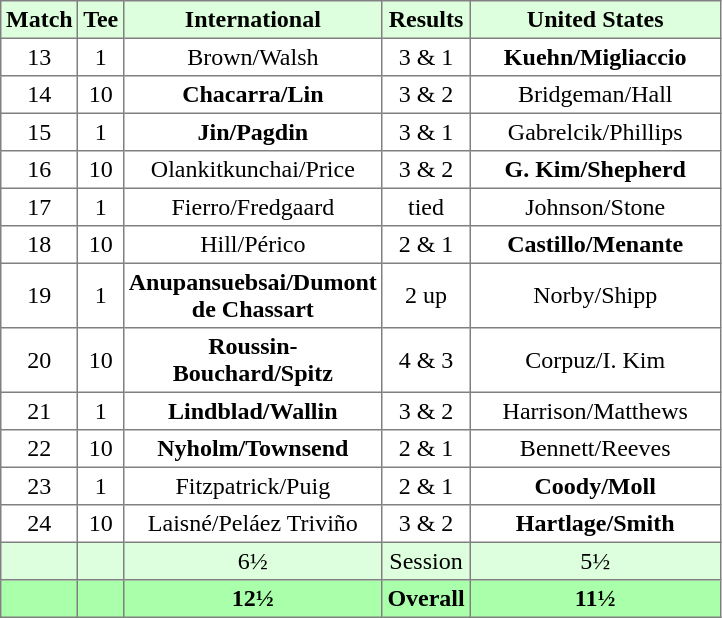<table border="1" cellpadding="3" style="border-collapse:collapse; text-align:center;">
<tr style="background:#ddffdd;">
<th>Match</th>
<th>Tee</th>
<th width="160">International</th>
<th>Results</th>
<th width="160">United States</th>
</tr>
<tr>
<td>13</td>
<td>1</td>
<td>Brown/Walsh</td>
<td>3 & 1</td>
<td><strong>Kuehn/Migliaccio</strong></td>
</tr>
<tr>
<td>14</td>
<td>10</td>
<td><strong>Chacarra/Lin</strong></td>
<td>3 & 2</td>
<td>Bridgeman/Hall</td>
</tr>
<tr>
<td>15</td>
<td>1</td>
<td><strong>Jin/Pagdin</strong></td>
<td>3 & 1</td>
<td>Gabrelcik/Phillips</td>
</tr>
<tr>
<td>16</td>
<td>10</td>
<td>Olankitkunchai/Price</td>
<td>3 & 2</td>
<td><strong>G. Kim/Shepherd</strong></td>
</tr>
<tr>
<td>17</td>
<td>1</td>
<td>Fierro/Fredgaard</td>
<td>tied</td>
<td>Johnson/Stone</td>
</tr>
<tr>
<td>18</td>
<td>10</td>
<td>Hill/Périco</td>
<td>2 & 1</td>
<td><strong>Castillo/Menante</strong></td>
</tr>
<tr>
<td>19</td>
<td>1</td>
<td><strong>Anupansuebsai/Dumont de Chassart</strong></td>
<td>2 up</td>
<td>Norby/Shipp</td>
</tr>
<tr>
<td>20</td>
<td>10</td>
<td><strong>Roussin-Bouchard/Spitz</strong></td>
<td>4 & 3</td>
<td>Corpuz/I. Kim</td>
</tr>
<tr>
<td>21</td>
<td>1</td>
<td><strong>Lindblad/Wallin</strong></td>
<td>3 & 2</td>
<td>Harrison/Matthews</td>
</tr>
<tr>
<td>22</td>
<td>10</td>
<td><strong>Nyholm/Townsend</strong></td>
<td>2 & 1</td>
<td>Bennett/Reeves</td>
</tr>
<tr>
<td>23</td>
<td>1</td>
<td>Fitzpatrick/Puig</td>
<td>2 & 1</td>
<td><strong>Coody/Moll</strong></td>
</tr>
<tr>
<td>24</td>
<td>10</td>
<td>Laisné/Peláez Triviño</td>
<td>3 & 2</td>
<td><strong>Hartlage/Smith</strong></td>
</tr>
<tr style="background:#ddffdd;">
<td></td>
<td></td>
<td>6½</td>
<td>Session</td>
<td>5½</td>
</tr>
<tr style="background:#aaffaa;">
<th></th>
<th></th>
<th>12½</th>
<th>Overall</th>
<th>11½</th>
</tr>
</table>
